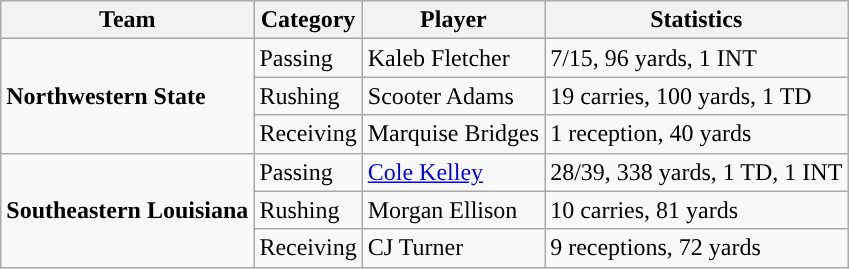<table class="wikitable" style="float: left;">
<tr>
<th>Team</th>
<th>Category</th>
<th>Player</th>
<th>Statistics</th>
</tr>
<tr>
<td rowspan=3><strong>Northwestern State</strong></td>
<td>Passing</td>
<td>Kaleb Fletcher</td>
<td>7/15, 96 yards, 1 INT</td>
</tr>
<tr>
<td>Rushing</td>
<td>Scooter Adams</td>
<td>19 carries, 100 yards, 1 TD</td>
</tr>
<tr>
<td>Receiving</td>
<td>Marquise Bridges</td>
<td>1 reception, 40 yards</td>
</tr>
<tr>
<td rowspan=3><strong>Southeastern Louisiana</strong></td>
<td>Passing</td>
<td><a href='#'>Cole Kelley</a></td>
<td>28/39, 338 yards, 1 TD, 1 INT</td>
</tr>
<tr>
<td>Rushing</td>
<td>Morgan Ellison</td>
<td>10 carries, 81 yards</td>
</tr>
<tr>
<td>Receiving</td>
<td>CJ Turner</td>
<td>9 receptions, 72 yards</td>
</tr>
</table>
